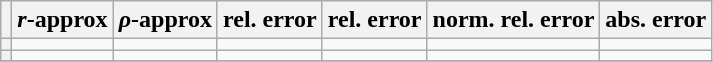<table class="wikitable">
<tr>
<th></th>
<th><em>r</em>-approx</th>
<th><em>ρ</em>-approx</th>
<th>rel. error</th>
<th>rel. error</th>
<th>norm. rel. error</th>
<th>abs. error</th>
</tr>
<tr>
<th></th>
<td></td>
<td></td>
<td></td>
<td></td>
<td></td>
<td></td>
</tr>
<tr>
<th></th>
<td></td>
<td></td>
<td></td>
<td></td>
<td></td>
<td></td>
</tr>
<tr>
</tr>
</table>
